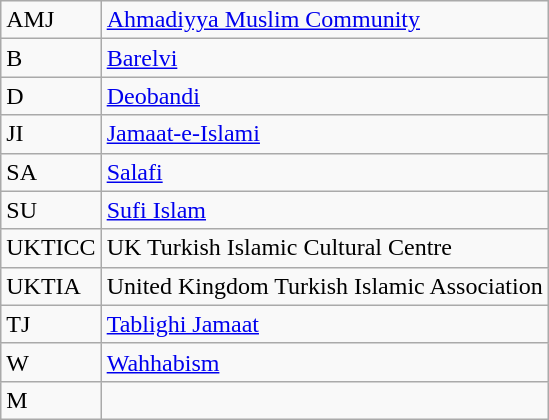<table class="wikitable">
<tr>
<td>AMJ</td>
<td><a href='#'>Ahmadiyya Muslim Community</a></td>
</tr>
<tr>
<td>B</td>
<td><a href='#'>Barelvi</a></td>
</tr>
<tr>
<td>D</td>
<td><a href='#'>Deobandi</a></td>
</tr>
<tr>
<td>JI</td>
<td><a href='#'>Jamaat-e-Islami</a></td>
</tr>
<tr>
<td>SA</td>
<td><a href='#'>Salafi</a></td>
</tr>
<tr>
<td>SU</td>
<td><a href='#'>Sufi Islam</a></td>
</tr>
<tr>
<td>UKTICC</td>
<td>UK Turkish Islamic Cultural Centre</td>
</tr>
<tr>
<td>UKTIA</td>
<td>United Kingdom Turkish Islamic Association</td>
</tr>
<tr>
<td>TJ</td>
<td><a href='#'>Tablighi Jamaat</a></td>
</tr>
<tr>
<td>W</td>
<td><a href='#'>Wahhabism</a></td>
</tr>
<tr>
<td>M</td>
<td></td>
</tr>
</table>
